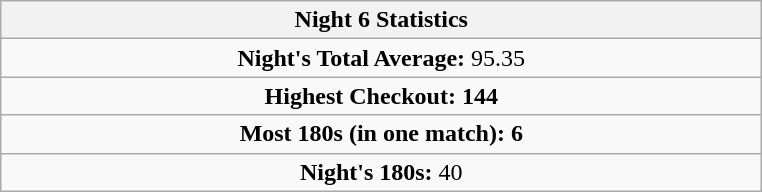<table class=wikitable style="text-align:center">
<tr>
<th width=500>Night 6 Statistics</th>
</tr>
<tr align=center>
<td colspan="3"><strong>Night's Total Average:</strong> 95.35 </td>
</tr>
<tr align=center>
<td colspan="3"><strong>Highest Checkout:</strong>  <strong>144</strong></td>
</tr>
<tr align=center>
<td colspan="3"><strong>Most 180s (in one match):</strong>  <strong>6</strong></td>
</tr>
<tr align=center>
<td colspan="3"><strong>Night's 180s:</strong> 40</td>
</tr>
</table>
